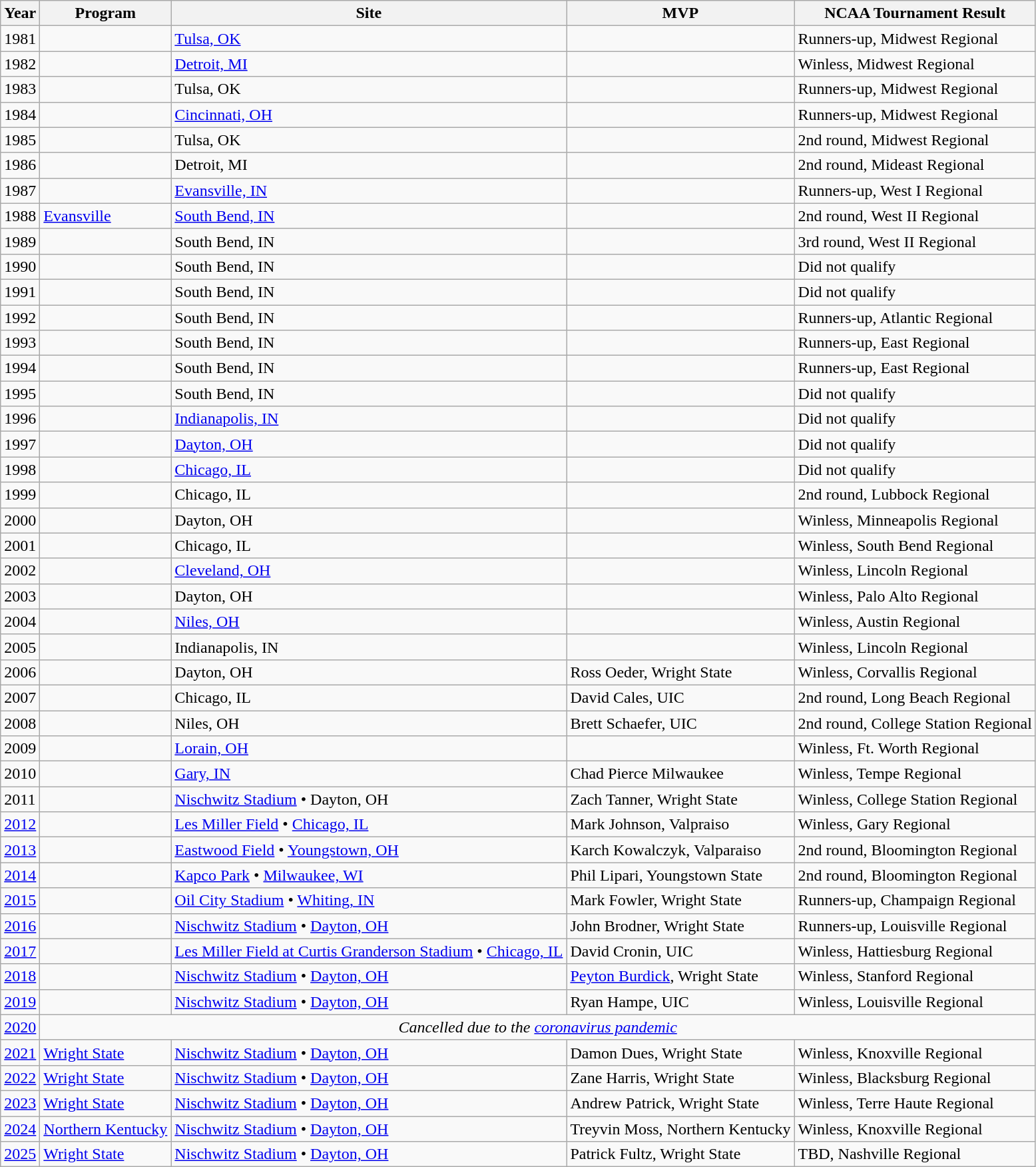<table class="wikitable">
<tr>
<th>Year</th>
<th>Program</th>
<th>Site</th>
<th>MVP</th>
<th>NCAA Tournament Result</th>
</tr>
<tr>
<td>1981</td>
<td></td>
<td><a href='#'>Tulsa, OK</a></td>
<td></td>
<td>Runners-up, Midwest Regional</td>
</tr>
<tr>
<td>1982</td>
<td></td>
<td><a href='#'>Detroit, MI</a></td>
<td></td>
<td>Winless, Midwest Regional</td>
</tr>
<tr>
<td>1983</td>
<td></td>
<td>Tulsa, OK</td>
<td></td>
<td>Runners-up, Midwest Regional</td>
</tr>
<tr>
<td>1984</td>
<td></td>
<td><a href='#'>Cincinnati, OH</a></td>
<td></td>
<td>Runners-up, Midwest Regional</td>
</tr>
<tr>
<td>1985</td>
<td></td>
<td>Tulsa, OK</td>
<td></td>
<td>2nd round, Midwest Regional</td>
</tr>
<tr>
<td>1986</td>
<td></td>
<td>Detroit, MI</td>
<td></td>
<td>2nd round, Mideast Regional</td>
</tr>
<tr>
<td>1987</td>
<td></td>
<td><a href='#'>Evansville, IN</a></td>
<td></td>
<td>Runners-up, West I Regional</td>
</tr>
<tr>
<td>1988</td>
<td><a href='#'>Evansville</a></td>
<td><a href='#'>South Bend, IN</a></td>
<td></td>
<td>2nd round, West II Regional</td>
</tr>
<tr>
<td>1989</td>
<td></td>
<td>South Bend, IN</td>
<td></td>
<td>3rd round, West II Regional</td>
</tr>
<tr>
<td>1990</td>
<td></td>
<td>South Bend, IN</td>
<td></td>
<td>Did not qualify</td>
</tr>
<tr>
<td>1991</td>
<td></td>
<td>South Bend, IN</td>
<td></td>
<td>Did not qualify</td>
</tr>
<tr>
<td>1992</td>
<td></td>
<td>South Bend, IN</td>
<td></td>
<td>Runners-up, Atlantic Regional</td>
</tr>
<tr>
<td>1993</td>
<td></td>
<td>South Bend, IN</td>
<td></td>
<td>Runners-up, East Regional</td>
</tr>
<tr>
<td>1994</td>
<td></td>
<td>South Bend, IN</td>
<td></td>
<td>Runners-up, East Regional</td>
</tr>
<tr>
<td>1995</td>
<td></td>
<td>South Bend, IN</td>
<td></td>
<td>Did not qualify</td>
</tr>
<tr>
<td>1996</td>
<td></td>
<td><a href='#'>Indianapolis, IN</a></td>
<td></td>
<td>Did not qualify</td>
</tr>
<tr>
<td>1997</td>
<td></td>
<td><a href='#'>Dayton, OH</a></td>
<td></td>
<td>Did not qualify</td>
</tr>
<tr>
<td>1998</td>
<td></td>
<td><a href='#'>Chicago, IL</a></td>
<td></td>
<td>Did not qualify</td>
</tr>
<tr>
<td>1999</td>
<td></td>
<td>Chicago, IL</td>
<td></td>
<td>2nd round, Lubbock Regional</td>
</tr>
<tr>
<td>2000</td>
<td></td>
<td>Dayton, OH</td>
<td></td>
<td>Winless, Minneapolis Regional</td>
</tr>
<tr>
<td>2001</td>
<td></td>
<td>Chicago, IL</td>
<td></td>
<td>Winless, South Bend Regional</td>
</tr>
<tr>
<td>2002</td>
<td></td>
<td><a href='#'>Cleveland, OH</a></td>
<td></td>
<td>Winless, Lincoln Regional</td>
</tr>
<tr>
<td>2003</td>
<td></td>
<td>Dayton, OH</td>
<td></td>
<td>Winless, Palo Alto Regional</td>
</tr>
<tr>
<td>2004</td>
<td></td>
<td><a href='#'>Niles, OH</a></td>
<td></td>
<td>Winless, Austin Regional</td>
</tr>
<tr>
<td>2005</td>
<td></td>
<td>Indianapolis, IN</td>
<td></td>
<td>Winless, Lincoln Regional</td>
</tr>
<tr>
<td>2006</td>
<td></td>
<td>Dayton, OH</td>
<td>Ross Oeder, Wright State</td>
<td>Winless, Corvallis Regional</td>
</tr>
<tr>
<td>2007</td>
<td></td>
<td>Chicago, IL</td>
<td>David Cales, UIC</td>
<td>2nd round, Long Beach Regional</td>
</tr>
<tr>
<td>2008</td>
<td></td>
<td>Niles, OH</td>
<td>Brett Schaefer, UIC</td>
<td>2nd round, College Station Regional</td>
</tr>
<tr>
<td>2009</td>
<td></td>
<td><a href='#'>Lorain, OH</a></td>
<td></td>
<td>Winless, Ft. Worth Regional</td>
</tr>
<tr>
<td>2010</td>
<td></td>
<td><a href='#'>Gary, IN</a></td>
<td>Chad Pierce Milwaukee</td>
<td>Winless, Tempe Regional</td>
</tr>
<tr>
<td>2011</td>
<td></td>
<td><a href='#'>Nischwitz Stadium</a> • Dayton, OH</td>
<td>Zach Tanner, Wright State</td>
<td>Winless, College Station Regional</td>
</tr>
<tr>
<td><a href='#'>2012</a></td>
<td></td>
<td><a href='#'>Les Miller Field</a> • <a href='#'>Chicago, IL</a></td>
<td>Mark Johnson, Valpraiso</td>
<td>Winless, Gary Regional</td>
</tr>
<tr>
<td><a href='#'>2013</a></td>
<td></td>
<td><a href='#'>Eastwood Field</a> • <a href='#'>Youngstown, OH</a></td>
<td>Karch Kowalczyk, Valparaiso</td>
<td>2nd round, Bloomington Regional</td>
</tr>
<tr>
<td><a href='#'>2014</a></td>
<td></td>
<td><a href='#'>Kapco Park</a> • <a href='#'>Milwaukee, WI</a></td>
<td>Phil Lipari, Youngstown State</td>
<td>2nd round, Bloomington Regional</td>
</tr>
<tr>
<td><a href='#'>2015</a></td>
<td></td>
<td><a href='#'>Oil City Stadium</a> • <a href='#'>Whiting, IN</a></td>
<td>Mark Fowler, Wright State</td>
<td>Runners-up, Champaign Regional</td>
</tr>
<tr>
<td><a href='#'>2016</a></td>
<td></td>
<td><a href='#'>Nischwitz Stadium</a> • <a href='#'>Dayton, OH</a></td>
<td>John Brodner, Wright State</td>
<td>Runners-up, Louisville Regional</td>
</tr>
<tr>
<td><a href='#'>2017</a></td>
<td></td>
<td><a href='#'>Les Miller Field at Curtis Granderson Stadium</a> • <a href='#'>Chicago, IL</a></td>
<td>David Cronin, UIC</td>
<td>Winless, Hattiesburg Regional</td>
</tr>
<tr>
<td><a href='#'>2018</a></td>
<td></td>
<td><a href='#'>Nischwitz Stadium</a> • <a href='#'>Dayton, OH</a></td>
<td><a href='#'>Peyton Burdick</a>, Wright State</td>
<td>Winless, Stanford Regional</td>
</tr>
<tr>
<td><a href='#'>2019</a></td>
<td></td>
<td><a href='#'>Nischwitz Stadium</a> • <a href='#'>Dayton, OH</a></td>
<td>Ryan Hampe, UIC</td>
<td>Winless, Louisville Regional</td>
</tr>
<tr>
<td><a href='#'>2020</a></td>
<td colspan=4 align=center><em>Cancelled due to the <a href='#'>coronavirus pandemic</a></em></td>
</tr>
<tr>
<td><a href='#'>2021</a></td>
<td><a href='#'>Wright State</a></td>
<td><a href='#'>Nischwitz Stadium</a> • <a href='#'>Dayton, OH</a></td>
<td>Damon Dues, Wright State</td>
<td>Winless, Knoxville Regional</td>
</tr>
<tr>
<td><a href='#'>2022</a></td>
<td><a href='#'>Wright State</a></td>
<td><a href='#'>Nischwitz Stadium</a> • <a href='#'>Dayton, OH</a></td>
<td>Zane Harris, Wright State</td>
<td>Winless, Blacksburg Regional</td>
</tr>
<tr>
<td><a href='#'>2023</a></td>
<td><a href='#'>Wright State</a></td>
<td><a href='#'>Nischwitz Stadium</a> • <a href='#'>Dayton, OH</a></td>
<td>Andrew Patrick, Wright State</td>
<td>Winless, Terre Haute Regional</td>
</tr>
<tr>
<td><a href='#'>2024</a></td>
<td><a href='#'>Northern Kentucky</a></td>
<td><a href='#'>Nischwitz Stadium</a> • <a href='#'>Dayton, OH</a></td>
<td>Treyvin Moss, Northern Kentucky</td>
<td>Winless, Knoxville Regional</td>
</tr>
<tr>
<td><a href='#'>2025</a></td>
<td><a href='#'>Wright State</a></td>
<td><a href='#'>Nischwitz Stadium</a> • <a href='#'>Dayton, OH</a></td>
<td>Patrick Fultz, Wright State</td>
<td>TBD, Nashville Regional</td>
</tr>
</table>
